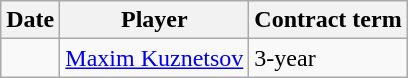<table class="wikitable">
<tr>
<th>Date</th>
<th>Player</th>
<th>Contract term</th>
</tr>
<tr>
<td></td>
<td><a href='#'>Maxim Kuznetsov</a></td>
<td>3-year</td>
</tr>
</table>
